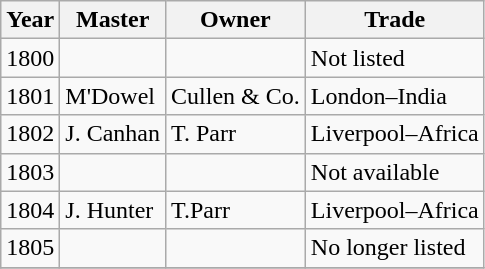<table class="sortable wikitable">
<tr>
<th>Year</th>
<th>Master</th>
<th>Owner</th>
<th>Trade</th>
</tr>
<tr>
<td>1800</td>
<td></td>
<td></td>
<td>Not listed</td>
</tr>
<tr>
<td>1801</td>
<td>M'Dowel</td>
<td>Cullen & Co.</td>
<td>London–India</td>
</tr>
<tr>
<td>1802</td>
<td>J. Canhan</td>
<td>T. Parr</td>
<td>Liverpool–Africa</td>
</tr>
<tr>
<td>1803</td>
<td></td>
<td></td>
<td>Not available</td>
</tr>
<tr>
<td>1804</td>
<td>J. Hunter</td>
<td>T.Parr</td>
<td>Liverpool–Africa</td>
</tr>
<tr>
<td>1805</td>
<td></td>
<td></td>
<td>No longer listed</td>
</tr>
<tr>
</tr>
</table>
